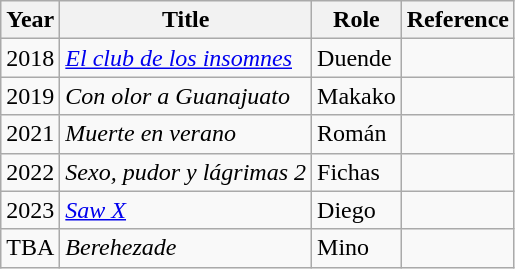<table class="wikitable">
<tr>
<th>Year</th>
<th>Title</th>
<th>Role</th>
<th>Reference</th>
</tr>
<tr>
<td>2018</td>
<td><em><a href='#'>El club de los insomnes</a></em></td>
<td>Duende</td>
<td></td>
</tr>
<tr>
<td>2019</td>
<td><em>Con olor a Guanajuato</em></td>
<td>Makako</td>
<td></td>
</tr>
<tr>
<td>2021</td>
<td><em>Muerte en verano</em></td>
<td>Román</td>
<td></td>
</tr>
<tr>
<td>2022</td>
<td><em>Sexo, pudor y lágrimas 2</em></td>
<td>Fichas</td>
<td></td>
</tr>
<tr>
<td>2023</td>
<td><em><a href='#'>Saw X</a></em></td>
<td>Diego</td>
<td></td>
</tr>
<tr>
<td>TBA</td>
<td><em>Berehezade</em></td>
<td>Mino</td>
<td></td>
</tr>
</table>
